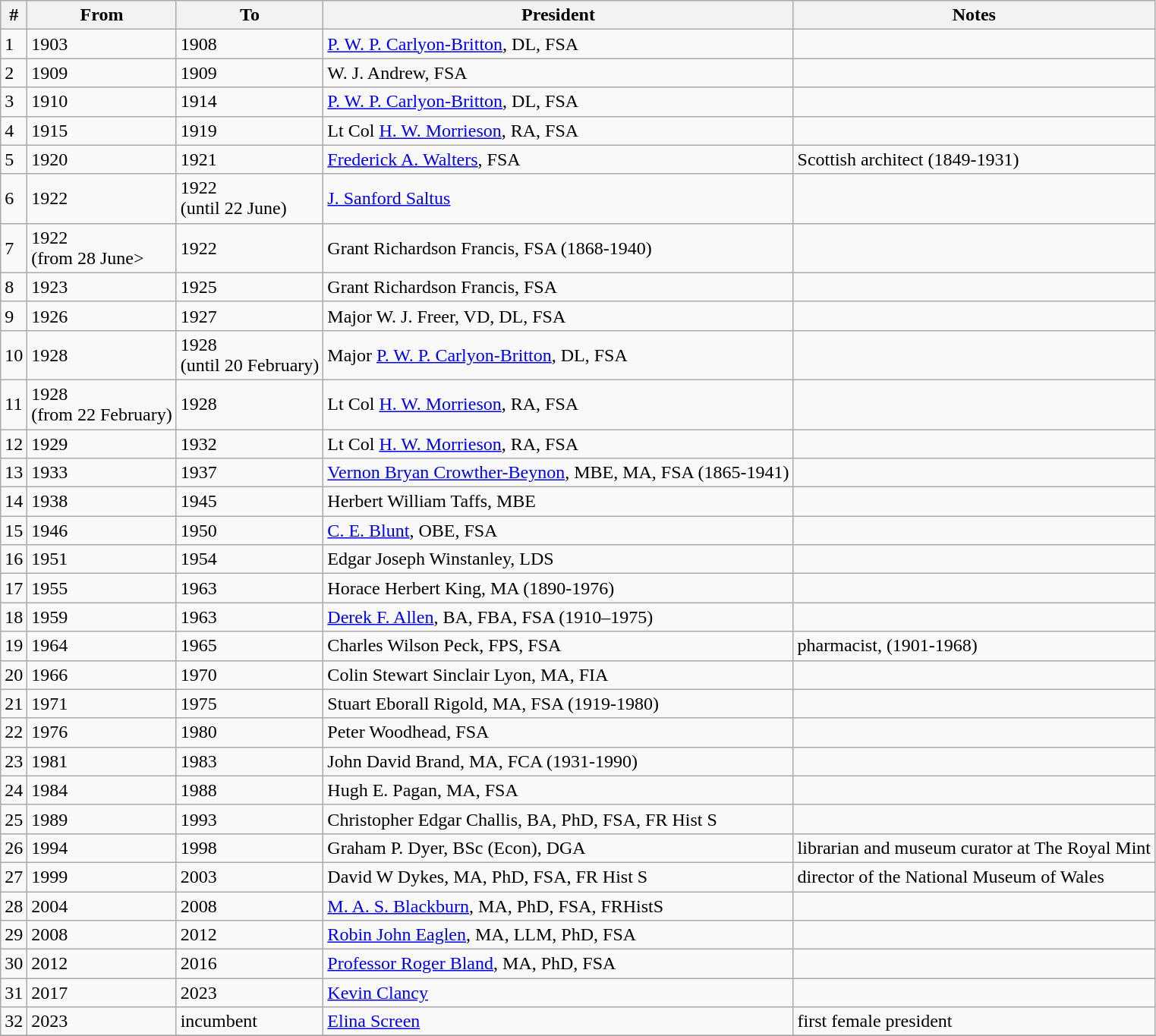<table class="wikitable sortable">
<tr>
<th>#</th>
<th>From</th>
<th>To</th>
<th>President</th>
<th>Notes</th>
</tr>
<tr>
<td>1</td>
<td>1903</td>
<td>1908</td>
<td><a href='#'>P. W. P. Carlyon-Britton</a>, DL, FSA</td>
<td></td>
</tr>
<tr>
<td>2</td>
<td>1909</td>
<td>1909</td>
<td>W. J. Andrew, FSA</td>
<td></td>
</tr>
<tr>
<td>3</td>
<td>1910</td>
<td>1914</td>
<td><a href='#'>P. W. P. Carlyon-Britton</a>, DL, FSA</td>
<td></td>
</tr>
<tr>
<td>4</td>
<td>1915</td>
<td>1919</td>
<td>Lt Col <a href='#'>H. W. Morrieson</a>, RA, FSA</td>
<td></td>
</tr>
<tr>
<td>5</td>
<td>1920</td>
<td>1921</td>
<td><a href='#'>Frederick A. Walters</a>, FSA</td>
<td>Scottish architect (1849-1931)</td>
</tr>
<tr>
<td>6</td>
<td>1922</td>
<td>1922<br>(until 22 June)</td>
<td><a href='#'>J. Sanford Saltus</a></td>
<td></td>
</tr>
<tr>
<td>7</td>
<td>1922<br>(from 28 June></td>
<td>1922</td>
<td>Grant Richardson Francis, FSA (1868-1940)</td>
<td></td>
</tr>
<tr>
<td>8</td>
<td>1923</td>
<td>1925</td>
<td>Grant Richardson Francis, FSA</td>
<td></td>
</tr>
<tr>
<td>9</td>
<td>1926</td>
<td>1927</td>
<td>Major W. J. Freer, VD, DL, FSA</td>
<td></td>
</tr>
<tr>
<td>10</td>
<td>1928</td>
<td>1928<br>(until 20 February)</td>
<td>Major <a href='#'>P. W. P. Carlyon-Britton</a>, DL, FSA</td>
<td></td>
</tr>
<tr>
<td>11</td>
<td>1928<br>(from 22 February)</td>
<td>1928</td>
<td>Lt Col <a href='#'>H. W. Morrieson</a>, RA, FSA</td>
<td></td>
</tr>
<tr>
<td>12</td>
<td>1929</td>
<td>1932</td>
<td>Lt Col <a href='#'>H. W. Morrieson</a>, RA, FSA</td>
<td></td>
</tr>
<tr>
<td>13</td>
<td>1933</td>
<td>1937</td>
<td><a href='#'>Vernon Bryan Crowther-Beynon</a>, MBE, MA, FSA (1865-1941)</td>
<td></td>
</tr>
<tr>
<td>14</td>
<td>1938</td>
<td>1945</td>
<td>Herbert William Taffs, MBE</td>
<td></td>
</tr>
<tr>
<td>15</td>
<td>1946</td>
<td>1950</td>
<td><a href='#'>C. E. Blunt</a>, OBE, FSA</td>
<td></td>
</tr>
<tr>
<td>16</td>
<td>1951</td>
<td>1954</td>
<td>Edgar Joseph Winstanley, LDS</td>
<td></td>
</tr>
<tr>
<td>17</td>
<td>1955</td>
<td>1963</td>
<td>Horace Herbert King, MA (1890-1976)</td>
<td></td>
</tr>
<tr>
<td>18</td>
<td>1959</td>
<td>1963</td>
<td><a href='#'>Derek F. Allen</a>, BA, FBA, FSA (1910–1975)</td>
<td></td>
</tr>
<tr>
<td>19</td>
<td>1964</td>
<td>1965</td>
<td>Charles Wilson Peck, FPS, FSA</td>
<td>pharmacist, (1901-1968)</td>
</tr>
<tr>
<td>20</td>
<td>1966</td>
<td>1970</td>
<td>Colin Stewart Sinclair Lyon, MA, FIA</td>
<td></td>
</tr>
<tr>
<td>21</td>
<td>1971</td>
<td>1975</td>
<td>Stuart Eborall Rigold, MA, FSA (1919-1980)</td>
<td></td>
</tr>
<tr>
<td>22</td>
<td>1976</td>
<td>1980</td>
<td>Peter Woodhead, FSA</td>
<td></td>
</tr>
<tr>
<td>23</td>
<td>1981</td>
<td>1983</td>
<td>John David Brand, MA, FCA (1931-1990)</td>
<td></td>
</tr>
<tr>
<td>24</td>
<td>1984</td>
<td>1988</td>
<td>Hugh E. Pagan, MA, FSA</td>
<td></td>
</tr>
<tr>
<td>25</td>
<td>1989</td>
<td>1993</td>
<td>Christopher Edgar Challis, BA, PhD, FSA, FR Hist S</td>
<td></td>
</tr>
<tr>
<td>26</td>
<td>1994</td>
<td>1998</td>
<td>Graham P. Dyer, BSc (Econ), DGA</td>
<td>librarian and museum curator at The Royal Mint</td>
</tr>
<tr>
<td>27</td>
<td>1999</td>
<td>2003</td>
<td>David W Dykes, MA, PhD, FSA, FR Hist S</td>
<td>director of the National Museum of Wales</td>
</tr>
<tr>
<td>28</td>
<td>2004</td>
<td>2008</td>
<td><a href='#'>M. A. S. Blackburn</a>, MA, PhD, FSA, FRHistS</td>
<td></td>
</tr>
<tr>
<td>29</td>
<td>2008</td>
<td>2012</td>
<td><a href='#'>Robin John Eaglen</a>, MA, LLM, PhD, FSA</td>
<td></td>
</tr>
<tr>
<td>30</td>
<td>2012</td>
<td>2016</td>
<td><a href='#'>Professor Roger Bland</a>, MA, PhD, FSA</td>
<td></td>
</tr>
<tr>
<td>31</td>
<td>2017</td>
<td>2023</td>
<td><a href='#'>Kevin Clancy</a></td>
<td></td>
</tr>
<tr>
<td>32</td>
<td>2023</td>
<td>incumbent</td>
<td><a href='#'>Elina Screen</a></td>
<td>first female president</td>
</tr>
<tr>
</tr>
</table>
